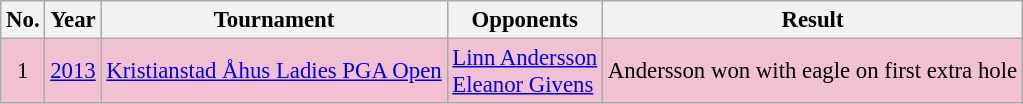<table class="wikitable" style="font-size:95%;">
<tr>
<th>No.</th>
<th>Year</th>
<th>Tournament</th>
<th>Opponents</th>
<th>Result</th>
</tr>
<tr style="background:#F2C1D1;">
<td align=center>1</td>
<td align=center><a href='#'>2013</a></td>
<td><a href='#'>Kristianstad Åhus Ladies PGA Open</a></td>
<td> <a href='#'>Linn Andersson</a><br> <a href='#'>Eleanor Givens</a></td>
<td>Andersson won with eagle on first extra hole</td>
</tr>
</table>
